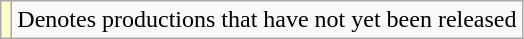<table class="wikitable">
<tr>
<td style="background:#FFFFCC;"></td>
<td>Denotes productions that have not yet been released</td>
</tr>
</table>
